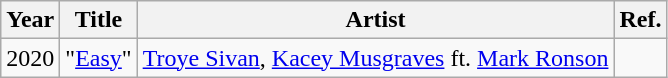<table class="wikitable">
<tr>
<th>Year</th>
<th>Title</th>
<th>Artist</th>
<th>Ref.</th>
</tr>
<tr>
<td>2020</td>
<td>"<a href='#'>Easy</a>"</td>
<td><a href='#'>Troye Sivan</a>, <a href='#'>Kacey Musgraves</a> ft. <a href='#'>Mark Ronson</a></td>
<td style="text-align: center;"></td>
</tr>
</table>
